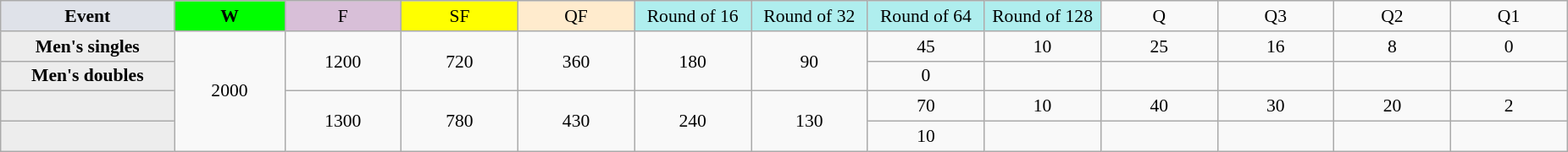<table class="wikitable" style="font-size:90%;text-align:center">
<tr>
<td style="width:130px; background:#dfe2e9;"><strong>Event</strong></td>
<td style="width:80px; background:lime;"><strong> W </strong></td>
<td style="width:85px; background:thistle;">F</td>
<td style="width:85px; background:#ff0;">SF</td>
<td style="width:85px; background:#ffebcd;">QF</td>
<td style="width:85px; background:#afeeee;">Round of 16</td>
<td style="width:85px; background:#afeeee;">Round of 32</td>
<td style="width:85px; background:#afeeee;">Round of 64</td>
<td style="width:85px; background:#afeeee;">Round of 128</td>
<td style="width:85px;">Q</td>
<td style="width:85px;">Q3</td>
<td style="width:85px;">Q2</td>
<td style="width:85px;">Q1</td>
</tr>
<tr>
<th style="background:#ededed;">Men's singles</th>
<td rowspan="4">2000</td>
<td rowspan="2">1200</td>
<td rowspan="2">720</td>
<td rowspan="2">360</td>
<td rowspan="2">180</td>
<td rowspan="2">90</td>
<td>45</td>
<td>10</td>
<td>25</td>
<td>16</td>
<td>8</td>
<td>0</td>
</tr>
<tr>
<th style="background:#ededed;">Men's doubles</th>
<td>0</td>
<td></td>
<td></td>
<td></td>
<td></td>
<td></td>
</tr>
<tr>
<th style="background:#ededed;"></th>
<td rowspan="2">1300</td>
<td rowspan="2">780</td>
<td rowspan="2">430</td>
<td rowspan="2">240</td>
<td rowspan="2">130</td>
<td>70</td>
<td>10</td>
<td>40</td>
<td>30</td>
<td>20</td>
<td>2</td>
</tr>
<tr>
<th style="background:#ededed;"></th>
<td>10</td>
<td></td>
<td></td>
<td></td>
<td></td>
<td></td>
</tr>
</table>
